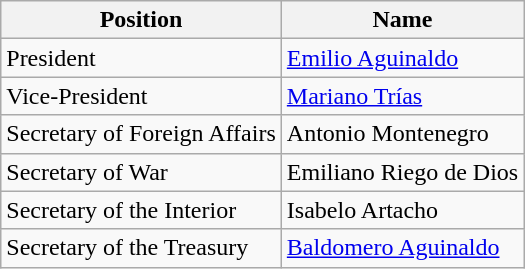<table class=wikitable>
<tr>
<th>Position</th>
<th>Name</th>
</tr>
<tr>
<td>President</td>
<td><a href='#'>Emilio Aguinaldo</a></td>
</tr>
<tr>
<td>Vice-President</td>
<td><a href='#'>Mariano Trías</a></td>
</tr>
<tr>
<td>Secretary of Foreign Affairs</td>
<td>Antonio Montenegro</td>
</tr>
<tr>
<td>Secretary of War</td>
<td>Emiliano Riego de Dios</td>
</tr>
<tr>
<td>Secretary of the Interior</td>
<td>Isabelo Artacho</td>
</tr>
<tr>
<td>Secretary of the Treasury</td>
<td><a href='#'>Baldomero Aguinaldo</a></td>
</tr>
</table>
